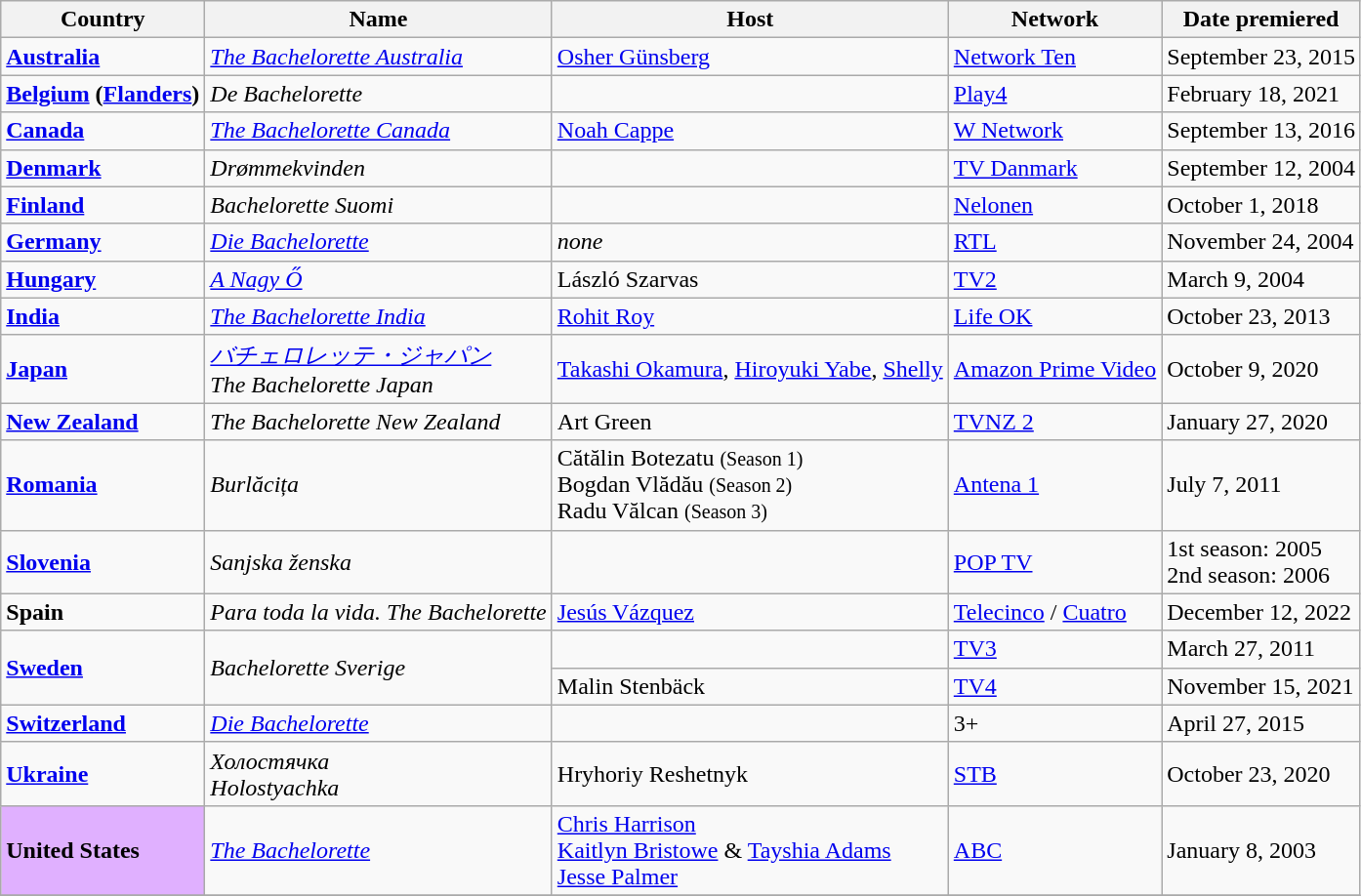<table class="wikitable">
<tr>
<th>Country</th>
<th>Name</th>
<th>Host</th>
<th>Network</th>
<th>Date premiered</th>
</tr>
<tr>
<td><strong><a href='#'>Australia</a></strong></td>
<td><em><a href='#'>The Bachelorette Australia</a></em></td>
<td><a href='#'>Osher Günsberg</a></td>
<td><a href='#'>Network Ten</a></td>
<td>September 23, 2015</td>
</tr>
<tr>
<td><strong><a href='#'>Belgium</a> (<a href='#'>Flanders</a>)</strong></td>
<td><em>De Bachelorette</em></td>
<td></td>
<td><a href='#'>Play4</a></td>
<td>February 18, 2021</td>
</tr>
<tr>
<td><strong><a href='#'>Canada</a></strong></td>
<td><em><a href='#'>The Bachelorette Canada</a></em></td>
<td><a href='#'>Noah Cappe</a></td>
<td><a href='#'>W Network</a></td>
<td>September 13, 2016</td>
</tr>
<tr>
<td><strong><a href='#'>Denmark</a></strong></td>
<td><em>Drømmekvinden</em></td>
<td></td>
<td><a href='#'>TV Danmark</a></td>
<td>September 12, 2004</td>
</tr>
<tr>
<td><strong><a href='#'>Finland</a></strong></td>
<td><em>Bachelorette Suomi</em></td>
<td></td>
<td><a href='#'>Nelonen</a></td>
<td>October 1, 2018</td>
</tr>
<tr>
<td><strong><a href='#'>Germany</a></strong></td>
<td><em><a href='#'>Die Bachelorette</a></em></td>
<td><em>none</em></td>
<td><a href='#'>RTL</a></td>
<td>November 24, 2004</td>
</tr>
<tr>
<td><strong><a href='#'>Hungary</a></strong></td>
<td><em><a href='#'>A Nagy Ő</a></em></td>
<td>László Szarvas</td>
<td><a href='#'>TV2</a></td>
<td>March 9, 2004</td>
</tr>
<tr>
<td><strong><a href='#'>India</a></strong></td>
<td><em><a href='#'>The Bachelorette India</a></em></td>
<td><a href='#'>Rohit Roy</a></td>
<td><a href='#'>Life OK</a></td>
<td>October 23, 2013</td>
</tr>
<tr>
<td><strong><a href='#'>Japan</a></strong></td>
<td><em><a href='#'>バチェロレッテ・ジャパン</a><br>The Bachelorette Japan</em></td>
<td><a href='#'>Takashi Okamura</a>, <a href='#'>Hiroyuki Yabe</a>, <a href='#'>Shelly</a></td>
<td><a href='#'>Amazon Prime Video</a></td>
<td>October 9, 2020</td>
</tr>
<tr>
<td><strong><a href='#'>New Zealand</a></strong></td>
<td><em>The Bachelorette New Zealand</em></td>
<td>Art Green</td>
<td><a href='#'>TVNZ 2</a></td>
<td>January 27, 2020</td>
</tr>
<tr>
<td><strong><a href='#'>Romania</a></strong></td>
<td><em>Burlăcița</em></td>
<td>Cătălin Botezatu <small>(Season 1)</small><br>Bogdan Vlădău <small>(Season 2)</small><br>Radu Vălcan <small>(Season 3)</small></td>
<td><a href='#'>Antena 1</a></td>
<td>July 7, 2011</td>
</tr>
<tr>
<td><strong><a href='#'>Slovenia</a></strong></td>
<td><em>Sanjska ženska</em></td>
<td></td>
<td><a href='#'>POP TV</a></td>
<td>1st season: 2005<br>2nd season: 2006</td>
</tr>
<tr>
<td><strong>Spain</strong></td>
<td><em>Para toda la vida. The Bachelorette</em></td>
<td><a href='#'>Jesús Vázquez</a></td>
<td><a href='#'>Telecinco</a> / <a href='#'>Cuatro</a></td>
<td>December 12, 2022</td>
</tr>
<tr>
<td rowspan="2"><strong><a href='#'>Sweden</a></strong></td>
<td rowspan="2"><em>Bachelorette Sverige</em></td>
<td></td>
<td><a href='#'>TV3</a></td>
<td>March 27, 2011</td>
</tr>
<tr>
<td>Malin Stenbäck</td>
<td><a href='#'>TV4</a></td>
<td>November 15, 2021</td>
</tr>
<tr>
<td><strong><a href='#'>Switzerland</a></strong></td>
<td><em><a href='#'>Die Bachelorette</a></em></td>
<td></td>
<td>3+</td>
<td>April 27, 2015</td>
</tr>
<tr>
<td><strong><a href='#'>Ukraine</a></strong></td>
<td><em>Холостячка<br>Holostyachka</em></td>
<td>Hryhoriy Reshetnyk</td>
<td><a href='#'>STB</a></td>
<td>October 23, 2020</td>
</tr>
<tr>
<td style="background:#E0B0FF;"><strong>United States</strong></td>
<td><em><a href='#'>The Bachelorette</a></em></td>
<td><a href='#'>Chris Harrison</a> <br><a href='#'>Kaitlyn Bristowe</a> & <a href='#'>Tayshia Adams</a> <br><a href='#'>Jesse Palmer</a> </td>
<td><a href='#'>ABC</a></td>
<td>January 8, 2003</td>
</tr>
<tr>
</tr>
</table>
